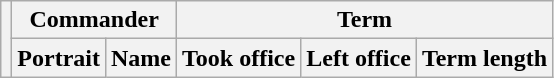<table class="wikitable sortable">
<tr>
<th rowspan=2></th>
<th colspan=2>Commander</th>
<th colspan=3>Term</th>
</tr>
<tr>
<th>Portrait</th>
<th>Name</th>
<th>Took office</th>
<th>Left office</th>
<th>Term length<br>















</th>
</tr>
</table>
